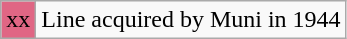<table class="wikitable" style="font-size:100%">
<tr>
<td style="background-color:#e06684">xx</td>
<td>Line acquired by Muni in 1944</td>
</tr>
</table>
